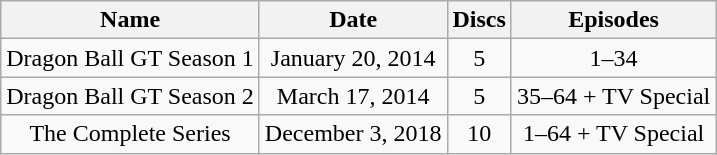<table class="wikitable" style="text-align:center;">
<tr>
<th>Name</th>
<th>Date</th>
<th>Discs</th>
<th>Episodes</th>
</tr>
<tr>
<td>Dragon Ball GT Season 1</td>
<td>January 20, 2014</td>
<td>5</td>
<td>1–34</td>
</tr>
<tr>
<td>Dragon Ball GT Season 2</td>
<td>March 17, 2014</td>
<td>5</td>
<td>35–64 + TV Special</td>
</tr>
<tr>
<td>The Complete Series</td>
<td>December 3, 2018</td>
<td>10</td>
<td>1–64 + TV Special</td>
</tr>
</table>
